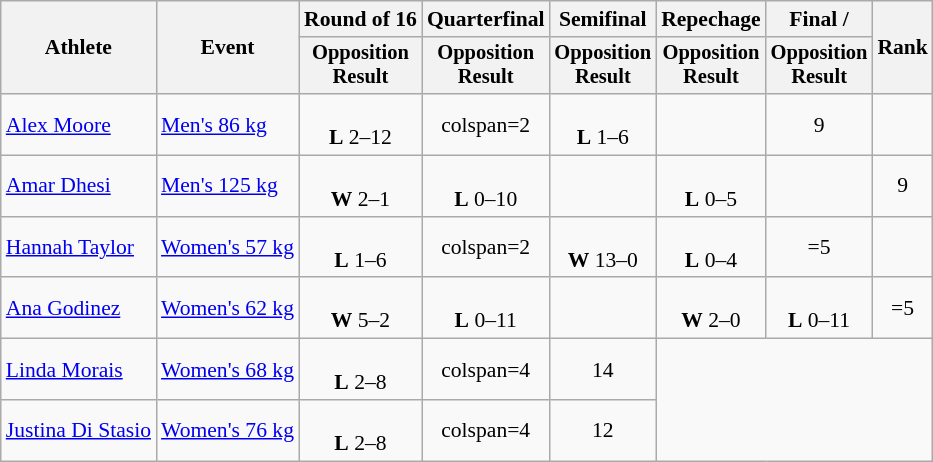<table class=wikitable style=font-size:90%;text-align:center>
<tr>
<th rowspan=2>Athlete</th>
<th rowspan=2>Event</th>
<th>Round of 16</th>
<th>Quarterfinal</th>
<th>Semifinal</th>
<th>Repechage</th>
<th>Final / </th>
<th rowspan=2>Rank</th>
</tr>
<tr style=font-size:95%>
<th>Opposition<br>Result</th>
<th>Opposition<br>Result</th>
<th>Opposition<br>Result</th>
<th>Opposition<br>Result</th>
<th>Opposition<br>Result</th>
</tr>
<tr>
<td align=left><a href='#'>Alex Moore</a></td>
<td align=left><a href='#'>Men's 86 kg</a></td>
<td><br><strong>L</strong> 2–12</td>
<td>colspan=2 </td>
<td><br><strong>L</strong> 1–6</td>
<td></td>
<td>9</td>
</tr>
<tr>
<td align=left><a href='#'>Amar Dhesi</a></td>
<td align=left><a href='#'>Men's 125 kg</a></td>
<td><br><strong>W</strong> 2–1</td>
<td><br><strong>L</strong> 0–10</td>
<td></td>
<td><br><strong>L</strong> 0–5</td>
<td></td>
<td>9</td>
</tr>
<tr>
<td align=left><a href='#'>Hannah Taylor</a></td>
<td align=left><a href='#'>Women's 57 kg</a></td>
<td><br><strong>L</strong> 1–6</td>
<td>colspan=2 </td>
<td><br><strong>W</strong> 13–0</td>
<td><br><strong>L</strong> 0–4</td>
<td>=5</td>
</tr>
<tr>
<td align=left><a href='#'>Ana Godinez</a></td>
<td align=left><a href='#'>Women's 62 kg</a></td>
<td><br><strong>W</strong> 5–2</td>
<td><br><strong>L</strong> 0–11</td>
<td></td>
<td><br><strong>W</strong> 2–0</td>
<td><br><strong>L</strong> 0–11</td>
<td>=5</td>
</tr>
<tr>
<td align=left><a href='#'>Linda Morais</a></td>
<td align=left><a href='#'>Women's 68 kg</a></td>
<td><br><strong>L</strong> 2–8</td>
<td>colspan=4 </td>
<td>14</td>
</tr>
<tr>
<td align=left><a href='#'>Justina Di Stasio</a></td>
<td align=left><a href='#'>Women's 76 kg</a></td>
<td><br><strong>L</strong> 2–8</td>
<td>colspan=4 </td>
<td>12</td>
</tr>
</table>
